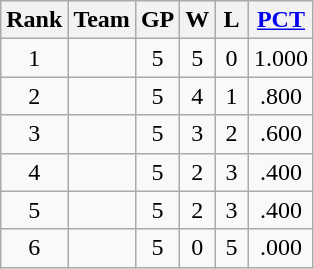<table class="wikitable" align="center"|>
<tr>
<th>Rank</th>
<th>Team</th>
<th width=20px>GP</th>
<th width=15px>W</th>
<th width=15px>L</th>
<th width=25px><a href='#'>PCT</a></th>
</tr>
<tr align="center">
<td>1</td>
<td align="left"></td>
<td>5</td>
<td>5</td>
<td>0</td>
<td>1.000</td>
</tr>
<tr align="center">
<td>2</td>
<td align="left"></td>
<td>5</td>
<td>4</td>
<td>1</td>
<td>.800</td>
</tr>
<tr align="center">
<td>3</td>
<td align="left"></td>
<td>5</td>
<td>3</td>
<td>2</td>
<td>.600</td>
</tr>
<tr align="center">
<td>4</td>
<td align="left"></td>
<td>5</td>
<td>2</td>
<td>3</td>
<td>.400</td>
</tr>
<tr align="center">
<td>5</td>
<td align="left"></td>
<td>5</td>
<td>2</td>
<td>3</td>
<td>.400</td>
</tr>
<tr align="center">
<td>6</td>
<td align="left"></td>
<td>5</td>
<td>0</td>
<td>5</td>
<td>.000</td>
</tr>
</table>
